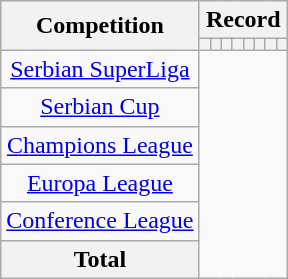<table class="wikitable" style="text-align: center">
<tr>
<th rowspan=2>Competition</th>
<th colspan=8>Record</th>
</tr>
<tr>
<th></th>
<th></th>
<th></th>
<th></th>
<th></th>
<th></th>
<th></th>
<th></th>
</tr>
<tr>
<td><a href='#'>Serbian SuperLiga</a><br></td>
</tr>
<tr>
<td><a href='#'>Serbian Cup</a><br></td>
</tr>
<tr>
<td><a href='#'>Champions League</a><br></td>
</tr>
<tr>
<td><a href='#'>Europa League</a><br></td>
</tr>
<tr>
<td><a href='#'>Conference League</a><br></td>
</tr>
<tr>
<th>Total<br></th>
</tr>
</table>
